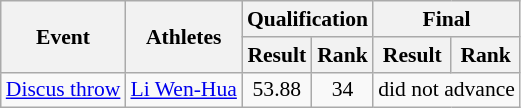<table class="wikitable" border="1" style="font-size:90%">
<tr>
<th rowspan="2">Event</th>
<th rowspan="2">Athletes</th>
<th colspan="2">Qualification</th>
<th colspan="2">Final</th>
</tr>
<tr>
<th>Result</th>
<th>Rank</th>
<th>Result</th>
<th>Rank</th>
</tr>
<tr>
<td><a href='#'>Discus throw</a></td>
<td><a href='#'>Li Wen-Hua</a></td>
<td align=center>53.88</td>
<td align=center>34</td>
<td align=center colspan="2">did not advance</td>
</tr>
</table>
